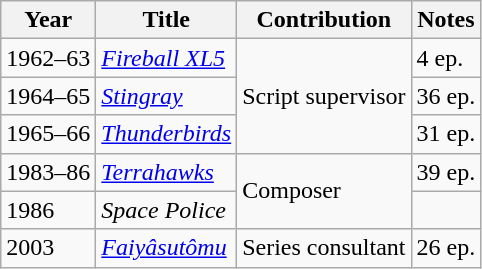<table class="wikitable sortable">
<tr>
<th>Year</th>
<th>Title</th>
<th>Contribution</th>
<th>Notes</th>
</tr>
<tr>
<td>1962–63</td>
<td><em><a href='#'>Fireball XL5</a></em></td>
<td rowspan="3">Script supervisor</td>
<td>4 ep.</td>
</tr>
<tr>
<td>1964–65</td>
<td><em><a href='#'>Stingray</a></em></td>
<td>36 ep.</td>
</tr>
<tr>
<td>1965–66</td>
<td><em><a href='#'>Thunderbirds</a></em></td>
<td>31 ep.</td>
</tr>
<tr>
<td>1983–86</td>
<td><em><a href='#'>Terrahawks</a></em></td>
<td rowspan="2">Composer</td>
<td>39 ep.</td>
</tr>
<tr>
<td>1986</td>
<td><em>Space Police</em></td>
<td></td>
</tr>
<tr>
<td>2003</td>
<td><em><a href='#'>Faiyâsutômu</a></em></td>
<td>Series consultant</td>
<td>26 ep.</td>
</tr>
</table>
